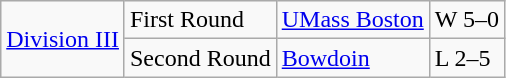<table class="wikitable">
<tr>
<td rowspan="5"><a href='#'>Division III</a></td>
<td>First Round</td>
<td><a href='#'>UMass Boston</a></td>
<td>W 5–0</td>
</tr>
<tr>
<td>Second Round</td>
<td><a href='#'>Bowdoin</a></td>
<td>L 2–5</td>
</tr>
</table>
